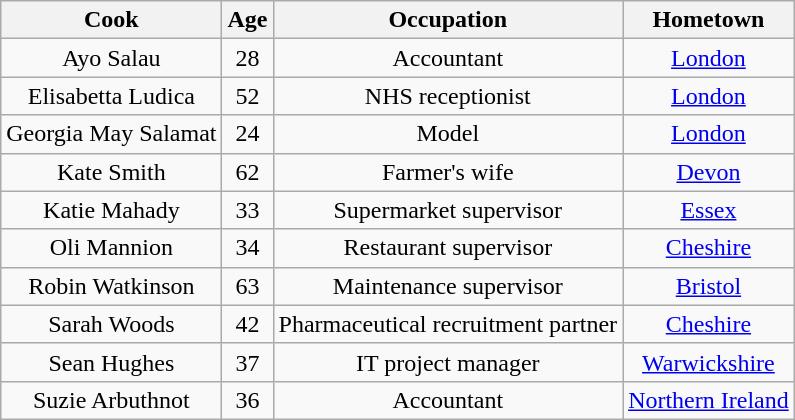<table class="wikitable" style="text-align:center">
<tr>
<th>Cook</th>
<th>Age</th>
<th>Occupation</th>
<th>Hometown</th>
</tr>
<tr>
<td>Ayo Salau</td>
<td>28</td>
<td>Accountant</td>
<td><a href='#'>London</a></td>
</tr>
<tr>
<td>Elisabetta Ludica</td>
<td>52</td>
<td>NHS receptionist</td>
<td><a href='#'>London</a></td>
</tr>
<tr>
<td>Georgia May Salamat</td>
<td>24</td>
<td>Model</td>
<td><a href='#'>London</a></td>
</tr>
<tr>
<td>Kate Smith</td>
<td>62</td>
<td>Farmer's wife</td>
<td><a href='#'>Devon</a></td>
</tr>
<tr>
<td>Katie Mahady</td>
<td>33</td>
<td>Supermarket supervisor</td>
<td><a href='#'>Essex</a></td>
</tr>
<tr>
<td>Oli Mannion</td>
<td>34</td>
<td>Restaurant supervisor</td>
<td><a href='#'>Cheshire</a></td>
</tr>
<tr>
<td>Robin Watkinson</td>
<td>63</td>
<td>Maintenance supervisor</td>
<td><a href='#'>Bristol</a></td>
</tr>
<tr>
<td>Sarah Woods</td>
<td>42</td>
<td>Pharmaceutical recruitment partner</td>
<td><a href='#'>Cheshire</a></td>
</tr>
<tr>
<td>Sean Hughes</td>
<td>37</td>
<td>IT project manager</td>
<td><a href='#'>Warwickshire</a></td>
</tr>
<tr>
<td>Suzie Arbuthnot</td>
<td>36</td>
<td>Accountant</td>
<td><a href='#'>Northern Ireland</a></td>
</tr>
</table>
